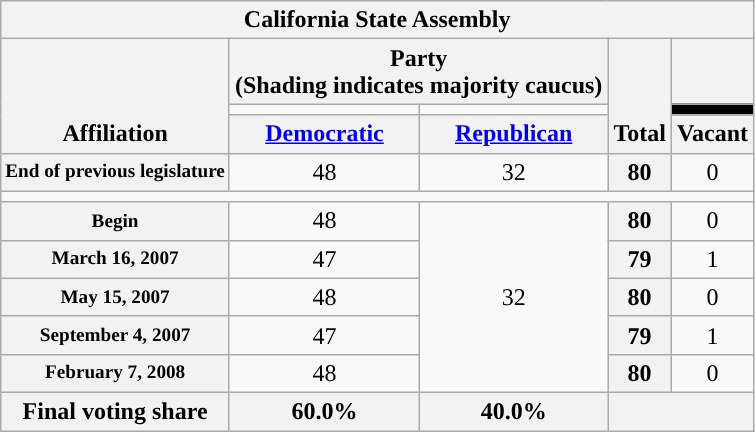<table class=wikitable style="text-align:center">
<tr>
<th colspan="6">California State Assembly</th>
</tr>
<tr valign=bottom>
<th rowspan=3>Affiliation</th>
<th colspan=2>Party <div>(Shading indicates majority caucus)</div></th>
<th rowspan=3>Total</th>
<th></th>
</tr>
<tr style="height:5px">
<td style="background-color:"></td>
<td style="background-color:"></td>
<td bgcolor=black></td>
</tr>
<tr>
<th><a href='#'>Democratic</a></th>
<th><a href='#'>Republican</a></th>
<th>Vacant</th>
</tr>
<tr>
<th nowrap style="font-size:80%">End of previous legislature</th>
<td>48</td>
<td>32</td>
<th>80</th>
<td>0</td>
</tr>
<tr>
<td colspan=5></td>
</tr>
<tr>
<th nowrap style="font-size:80%">Begin</th>
<td>48</td>
<td rowspan=5>32</td>
<th>80</th>
<td>0</td>
</tr>
<tr>
<th nowrap style="font-size:80%">March 16, 2007</th>
<td>47</td>
<th>79</th>
<td>1</td>
</tr>
<tr>
<th nowrap style="font-size:80%">May 15, 2007</th>
<td>48</td>
<th>80</th>
<td>0</td>
</tr>
<tr>
<th nowrap style="font-size:80%">September 4, 2007</th>
<td>47</td>
<th>79</th>
<td>1</td>
</tr>
<tr>
<th nowrap style="font-size:80%">February 7, 2008</th>
<td>48</td>
<th>80</th>
<td>0</td>
</tr>
<tr>
<th>Final voting share</th>
<th>60.0%</th>
<th>40.0%</th>
<th colspan=2></th>
</tr>
</table>
